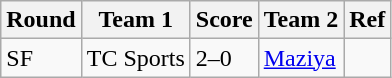<table class="wikitable">
<tr>
<th>Round</th>
<th>Team 1</th>
<th>Score</th>
<th>Team 2</th>
<th>Ref</th>
</tr>
<tr>
<td>SF</td>
<td>TC Sports</td>
<td>2–0</td>
<td><a href='#'>Maziya</a></td>
<td></td>
</tr>
</table>
